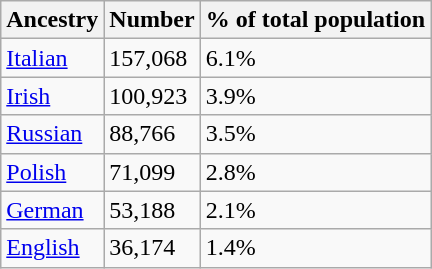<table class="wikitable">
<tr>
<th>Ancestry</th>
<th>Number</th>
<th>% of total population</th>
</tr>
<tr>
<td><a href='#'>Italian</a></td>
<td>157,068</td>
<td>6.1%</td>
</tr>
<tr>
<td><a href='#'>Irish</a></td>
<td>100,923</td>
<td>3.9%</td>
</tr>
<tr>
<td><a href='#'>Russian</a></td>
<td>88,766</td>
<td>3.5%</td>
</tr>
<tr>
<td><a href='#'>Polish</a></td>
<td>71,099</td>
<td>2.8%</td>
</tr>
<tr>
<td><a href='#'>German</a></td>
<td>53,188</td>
<td>2.1%</td>
</tr>
<tr>
<td><a href='#'>English</a></td>
<td>36,174</td>
<td>1.4%</td>
</tr>
</table>
